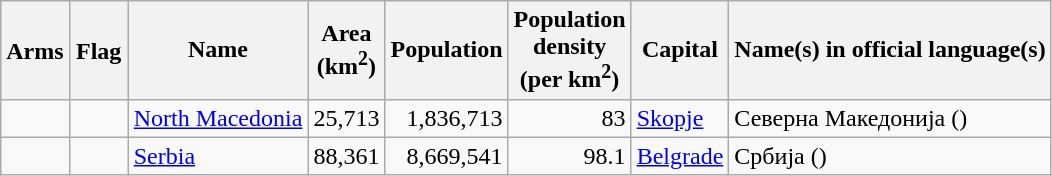<table class="sortable wikitable">
<tr>
<th style="line-height:95%; width:2em" class="unsortable">Arms</th>
<th style="line-height:95%; width:2em" class="unsortable">Flag</th>
<th>Name</th>
<th>Area<br>(km<sup>2</sup>)</th>
<th>Population<br></th>
<th>Population<br>density<br>(per km<sup>2</sup>)</th>
<th>Capital</th>
<th>Name(s) in official language(s)</th>
</tr>
<tr>
<td style="text-align:center;"></td>
<td style="text-align:center;"></td>
<td><a href='#'>North Macedonia</a></td>
<td style="text-align:right;">25,713</td>
<td style="text-align:right;">1,836,713</td>
<td style="text-align:right;">83</td>
<td><a href='#'>Skopje</a></td>
<td>Северна Македонија ()</td>
</tr>
<tr>
<td style="text-align:center;"></td>
<td style="text-align:center;"></td>
<td><a href='#'>Serbia</a></td>
<td style="text-align:right;">88,361</td>
<td style="text-align:right;">8,669,541</td>
<td style="text-align:right;">98.1</td>
<td><a href='#'>Belgrade</a></td>
<td>Србија ()</td>
</tr>
</table>
